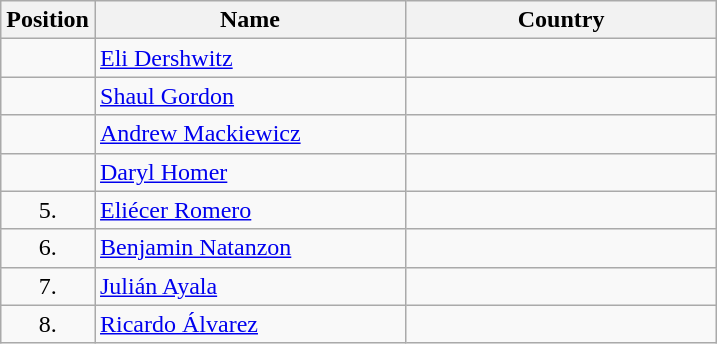<table class="wikitable">
<tr>
<th width="20">Position</th>
<th width="200">Name</th>
<th width="200">Country</th>
</tr>
<tr>
<td align="center"></td>
<td><a href='#'>Eli Dershwitz</a></td>
<td></td>
</tr>
<tr>
<td align="center"></td>
<td><a href='#'>Shaul Gordon</a></td>
<td></td>
</tr>
<tr>
<td align="center"></td>
<td><a href='#'>Andrew Mackiewicz</a></td>
<td></td>
</tr>
<tr>
<td align="center"></td>
<td><a href='#'>Daryl Homer</a></td>
<td></td>
</tr>
<tr>
<td align="center">5.</td>
<td><a href='#'>Eliécer Romero</a></td>
<td></td>
</tr>
<tr>
<td align="center">6.</td>
<td><a href='#'>Benjamin Natanzon</a></td>
<td></td>
</tr>
<tr>
<td align="center">7.</td>
<td><a href='#'>Julián Ayala</a></td>
<td></td>
</tr>
<tr>
<td align="center">8.</td>
<td><a href='#'>Ricardo Álvarez</a></td>
<td></td>
</tr>
</table>
